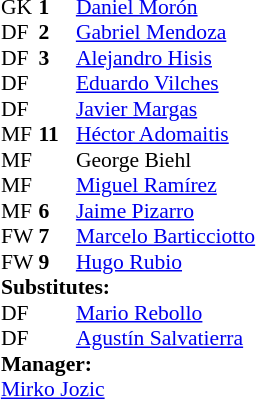<table cellspacing="0" cellpadding="0" style="font-size:90%; margin:0.2em auto;">
<tr>
<th width="25"></th>
<th width="25"></th>
</tr>
<tr>
<td>GK</td>
<td><strong>1</strong></td>
<td> <a href='#'>Daniel Morón</a></td>
</tr>
<tr>
<td>DF</td>
<td><strong>2</strong></td>
<td> <a href='#'>Gabriel Mendoza</a></td>
</tr>
<tr>
<td>DF</td>
<td><strong>3</strong></td>
<td> <a href='#'>Alejandro Hisis</a></td>
</tr>
<tr>
<td>DF</td>
<td></td>
<td> <a href='#'>Eduardo Vilches</a></td>
</tr>
<tr>
<td>DF</td>
<td></td>
<td> <a href='#'>Javier Margas</a></td>
</tr>
<tr>
<td>MF</td>
<td><strong>11</strong></td>
<td> <a href='#'>Héctor Adomaitis</a></td>
</tr>
<tr>
<td>MF</td>
<td></td>
<td> George Biehl</td>
</tr>
<tr>
<td>MF</td>
<td></td>
<td> <a href='#'>Miguel Ramírez</a></td>
</tr>
<tr>
<td>MF</td>
<td><strong>6</strong></td>
<td> <a href='#'>Jaime Pizarro</a></td>
<td></td>
<td></td>
</tr>
<tr>
<td>FW</td>
<td><strong>7</strong></td>
<td> <a href='#'>Marcelo Barticciotto</a></td>
<td></td>
<td></td>
</tr>
<tr>
<td>FW</td>
<td><strong>9</strong></td>
<td> <a href='#'>Hugo Rubio</a></td>
</tr>
<tr>
<td colspan=3><strong>Substitutes:</strong></td>
</tr>
<tr>
<td>DF</td>
<td></td>
<td> <a href='#'>Mario Rebollo</a></td>
<td></td>
<td></td>
</tr>
<tr>
<td>DF</td>
<td></td>
<td> <a href='#'>Agustín Salvatierra</a></td>
<td></td>
<td></td>
</tr>
<tr>
<td colspan=3><strong>Manager:</strong></td>
</tr>
<tr>
<td colspan=4> <a href='#'>Mirko Jozic</a></td>
</tr>
</table>
